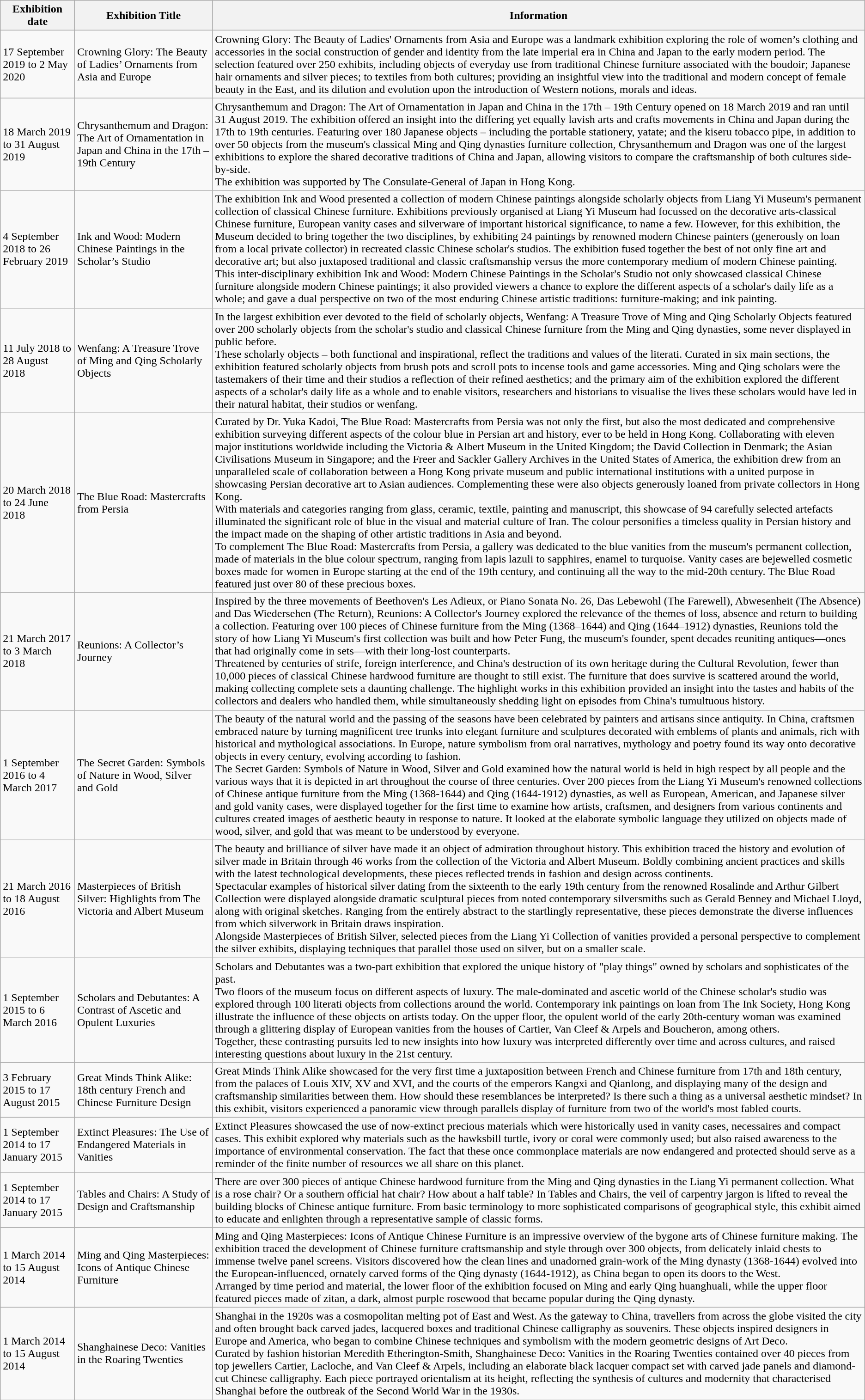<table class="wikitable">
<tr>
<th>Exhibition date</th>
<th>Exhibition Title</th>
<th>Information</th>
</tr>
<tr>
<td>17 September 2019 to 2 May 2020</td>
<td>Crowning Glory: The Beauty of Ladies’ Ornaments from Asia and Europe</td>
<td>Crowning Glory: The Beauty of Ladies' Ornaments from Asia and Europe was a landmark exhibition exploring the role of women’s clothing and accessories in the social construction of gender and identity from the late imperial era in China and Japan to the early modern period. The selection featured over 250 exhibits, including objects of everyday use from traditional Chinese furniture associated with the boudoir; Japanese hair ornaments and silver pieces; to textiles from both cultures; providing an insightful view into the traditional and modern concept of female beauty in the East, and its dilution and evolution upon the introduction of Western notions, morals and ideas.</td>
</tr>
<tr>
<td>18 March 2019 to 31 August 2019</td>
<td>Chrysanthemum and Dragon: The Art of Ornamentation in Japan and China in the 17th – 19th Century</td>
<td>Chrysanthemum and Dragon: The Art of Ornamentation in Japan and China in the 17th – 19th Century opened on 18 March 2019 and ran until 31 August 2019. The exhibition offered an insight into the differing yet equally lavish arts and crafts movements in China and Japan during the 17th to 19th centuries. Featuring over 180 Japanese objects – including the portable stationery, yatate; and the kiseru tobacco pipe, in addition to over 50 objects from the museum's classical Ming and Qing dynasties furniture collection, Chrysanthemum and Dragon was one of the largest exhibitions to explore the shared decorative traditions of China and Japan, allowing visitors to compare the craftsmanship of both cultures side-by-side.<br>The exhibition was supported by The Consulate-General of Japan in Hong Kong.</td>
</tr>
<tr>
<td>4 September 2018 to 26 February 2019</td>
<td>Ink and Wood: Modern Chinese Paintings in the Scholar’s Studio</td>
<td>The exhibition Ink and Wood presented a collection of modern Chinese paintings alongside scholarly objects from Liang Yi Museum's permanent collection of classical Chinese furniture. Exhibitions previously organised at Liang Yi Museum had focussed on the decorative arts-classical Chinese furniture, European vanity cases and silverware of important historical significance, to name a few. However, for this exhibition, the Museum decided to bring together the two disciplines, by exhibiting 24 paintings by renowned modern Chinese painters (generously on loan from a local private collector) in recreated classic Chinese scholar's studios. The exhibition fused together the best of not only fine art and decorative art; but also juxtaposed traditional and classic craftsmanship versus the more contemporary medium of modern Chinese painting.<br>This inter-disciplinary exhibition Ink and Wood: Modern Chinese Paintings in the Scholar's Studio not only showcased classical Chinese furniture alongside modern Chinese paintings; it also provided viewers a chance to explore the different aspects of a scholar's daily life as a whole; and gave a dual perspective on two of the most enduring Chinese artistic traditions: furniture-making; and ink painting.</td>
</tr>
<tr>
<td>11 July 2018 to 28 August 2018</td>
<td>Wenfang: A Treasure Trove of Ming and Qing Scholarly Objects</td>
<td>In the largest exhibition ever devoted to the field of scholarly objects, Wenfang: A Treasure Trove of Ming and Qing Scholarly Objects featured over 200 scholarly objects from the scholar's studio and classical Chinese furniture from the Ming and Qing dynasties, some never displayed in public before.<br>These scholarly objects – both functional and inspirational, reflect the traditions and values of the literati. Curated in six main sections, the exhibition featured scholarly objects from brush pots and scroll pots to incense tools and game accessories. Ming and Qing scholars were the tastemakers of their time and their studios a reflection of their refined aesthetics; and the primary aim of the exhibition explored the different aspects of a scholar's daily life as a whole and to enable visitors, researchers and historians to visualise the lives these scholars would have led in their natural habitat, their studios or wenfang.</td>
</tr>
<tr>
<td>20 March 2018 to 24 June 2018</td>
<td>The Blue Road: Mastercrafts from Persia</td>
<td>Curated by Dr. Yuka Kadoi, The Blue Road: Mastercrafts from Persia was not only the first, but also the most dedicated and comprehensive exhibition surveying different aspects of the colour blue in Persian art and history, ever to be held in Hong Kong. Collaborating with eleven major institutions worldwide including the Victoria & Albert Museum in the United Kingdom; the David Collection in Denmark; the Asian Civilisations Museum in Singapore; and the Freer and Sackler Gallery Archives in the United States of America, the exhibition drew from an unparalleled scale of collaboration between a Hong Kong private museum and public international institutions with a united purpose in showcasing Persian decorative art to Asian audiences. Complementing these were also objects generously loaned from private collectors in Hong Kong.<br>With materials and categories ranging from glass, ceramic, textile, painting and manuscript, this showcase of 94 carefully selected artefacts illuminated the significant role of blue in the visual and material culture of Iran. The colour personifies a timeless quality in Persian history and the impact made on the shaping of other artistic traditions in Asia and beyond.<br>To complement The Blue Road: Mastercrafts from Persia, a gallery was dedicated to the blue vanities from the museum's permanent collection, made of materials in the blue colour spectrum, ranging from lapis lazuli to sapphires, enamel to turquoise. Vanity cases are bejewelled cosmetic boxes made for women in Europe starting at the end of the 19th century, and continuing all the way to the mid-20th century. The Blue Road featured just over 80 of these precious boxes.</td>
</tr>
<tr>
<td>21 March 2017 to 3 March 2018</td>
<td>Reunions: A Collector’s Journey</td>
<td>Inspired by the three movements of Beethoven's Les Adieux, or Piano Sonata No. 26, Das Lebewohl (The Farewell), Abwesenheit (The Absence) and Das Wiedersehen (The Return), Reunions: A Collector's Journey explored the relevance of the themes of loss, absence and return to building a collection. Featuring over 100 pieces of Chinese furniture from the Ming (1368–1644) and Qing (1644–1912) dynasties, Reunions told the story of how Liang Yi Museum's first collection was built and how Peter Fung, the museum's founder, spent decades reuniting antiques—ones that had originally come in sets—with their long-lost counterparts.<br>Threatened by centuries of strife, foreign interference, and China's destruction of its own heritage during the Cultural Revolution, fewer than 10,000 pieces of classical Chinese hardwood furniture are thought to still exist. The furniture that does survive is scattered around the world, making collecting complete sets a daunting challenge. The highlight works in this exhibition provided an insight into the tastes and habits of the collectors and dealers who handled them, while simultaneously shedding light on episodes from China's tumultuous history.</td>
</tr>
<tr>
<td>1 September 2016 to 4 March 2017</td>
<td>The Secret Garden: Symbols of Nature in Wood, Silver and Gold</td>
<td>The beauty of the natural world and the passing of the seasons have been celebrated by painters and artisans since antiquity. In China, craftsmen embraced nature by turning magnificent tree trunks into elegant furniture and sculptures decorated with emblems of plants and animals, rich with historical and mythological associations. In Europe, nature symbolism from oral narratives, mythology and poetry found its way onto decorative objects in every century, evolving according to fashion.<br>The Secret Garden: Symbols of Nature in Wood, Silver and Gold examined how the natural world is held in high respect by all people and the various ways that it is depicted in art throughout the course of three centuries. Over 200 pieces from the Liang Yi Museum's renowned collections of Chinese antique furniture from the Ming (1368-1644) and Qing (1644-1912) dynasties, as well as European, American, and Japanese silver and gold vanity cases, were displayed together for the first time to examine how artists, craftsmen, and designers from various continents and cultures created images of aesthetic beauty in response to nature. It looked at the elaborate symbolic language they utilized on objects made of wood, silver, and gold that was meant to be understood by everyone.</td>
</tr>
<tr>
<td>21 March 2016 to 18 August 2016</td>
<td>Masterpieces of British Silver: Highlights from The Victoria and Albert Museum</td>
<td>The beauty and brilliance of silver have made it an object of admiration throughout history. This exhibition traced the history and evolution of silver made in Britain through 46 works from the collection of the Victoria and Albert Museum. Boldly combining ancient practices and skills with the latest technological developments, these pieces reflected trends in fashion and design across continents.<br>Spectacular examples of historical silver dating from the sixteenth to the early 19th century from the renowned Rosalinde and Arthur Gilbert Collection were displayed alongside dramatic sculptural pieces from noted contemporary silversmiths such as Gerald Benney and Michael Lloyd, along with original sketches. Ranging from the entirely abstract to the startlingly representative, these pieces demonstrate the diverse influences from which silverwork in Britain draws inspiration.<br>Alongside Masterpieces of British Silver, selected pieces from the Liang Yi Collection of vanities provided a personal perspective to complement the silver exhibits, displaying techniques that parallel those used on silver, but on a smaller scale.</td>
</tr>
<tr>
<td>1 September 2015 to 6 March 2016</td>
<td>Scholars and Debutantes: A Contrast of Ascetic and Opulent Luxuries</td>
<td>Scholars and Debutantes was a two-part exhibition that explored the unique history of "play things" owned by scholars and sophisticates of the past.<br>Two floors of the museum focus on different aspects of luxury. The male-dominated and ascetic world of the Chinese scholar's studio was explored through 100 literati objects from collections around the world. Contemporary ink paintings on loan from The Ink Society, Hong Kong illustrate the influence of these objects on artists today. On the upper floor, the opulent world of the early 20th-century woman was examined through a glittering display of European vanities from the houses of Cartier, Van Cleef & Arpels and Boucheron, among others.<br>Together, these contrasting pursuits led to new insights into how luxury was interpreted differently over time and across cultures, and raised interesting questions about luxury in the 21st century.</td>
</tr>
<tr>
<td>3 February 2015 to 17 August 2015</td>
<td>Great Minds Think Alike: 18th century French and Chinese Furniture Design</td>
<td>Great Minds Think Alike showcased for the very first time a juxtaposition between French and Chinese furniture from 17th and 18th century, from the palaces of Louis XIV, XV and XVI, and the courts of the emperors Kangxi and Qianlong, and displaying many of the design and craftsmanship similarities between them. How should these resemblances be interpreted? Is there such a thing as a universal aesthetic mindset? In this exhibit, visitors experienced a panoramic view through parallels display of furniture from two of the world's most fabled courts.</td>
</tr>
<tr>
<td>1 September 2014 to 17 January 2015</td>
<td>Extinct Pleasures: The Use of Endangered Materials in Vanities</td>
<td>Extinct Pleasures showcased the use of now-extinct precious materials which were historically used in vanity cases, necessaires and compact cases. This exhibit explored why materials such as the hawksbill turtle, ivory or coral were commonly used; but also raised awareness to the importance of environmental conservation. The fact that these once commonplace materials are now endangered and protected should serve as a reminder of the finite number of resources we all share on this planet.</td>
</tr>
<tr>
<td>1 September 2014 to 17 January 2015</td>
<td>Tables and Chairs: A Study of Design and Craftsmanship</td>
<td>There are over 300 pieces of antique Chinese hardwood furniture from the Ming and Qing dynasties in the Liang Yi permanent collection. What is a rose chair? Or a southern official hat chair? How about a half table? In Tables and Chairs, the veil of carpentry jargon is lifted to reveal the building blocks of Chinese antique furniture. From basic terminology to more sophisticated comparisons of geographical style, this exhibit aimed to educate and enlighten through a representative sample of classic forms.</td>
</tr>
<tr>
<td>1 March 2014 to 15 August 2014</td>
<td>Ming and Qing Masterpieces: Icons of Antique Chinese Furniture</td>
<td>Ming and Qing Masterpieces: Icons of Antique Chinese Furniture is an impressive overview of the bygone arts of Chinese furniture making. The exhibition traced the development of Chinese furniture craftsmanship and style through over 300 objects, from delicately inlaid chests to immense twelve panel screens. Visitors discovered how the clean lines and unadorned grain-work of the Ming dynasty (1368-1644) evolved into the European-influenced, ornately carved forms of the Qing dynasty (1644-1912), as China began to open its doors to the West.<br>Arranged by time period and material, the lower floor of the exhibition focused on Ming and early Qing huanghuali, while the upper floor featured pieces made of zitan, a dark, almost purple rosewood that became popular during the Qing dynasty.</td>
</tr>
<tr>
<td>1 March 2014 to 15 August 2014</td>
<td>Shanghainese Deco: Vanities in the Roaring Twenties</td>
<td>Shanghai in the 1920s was a cosmopolitan melting pot of East and West. As the gateway to China, travellers from across the globe visited the city and often brought back carved jades, lacquered boxes and traditional Chinese calligraphy as souvenirs. These objects inspired designers in Europe and America, who began to combine Chinese techniques and symbolism with the modern geometric designs of Art Deco.<br>Curated by fashion historian Meredith Etherington-Smith, Shanghainese Deco: Vanities in the Roaring Twenties contained over 40 pieces from top jewellers Cartier, Lacloche, and Van Cleef & Arpels, including an elaborate black lacquer compact set with carved jade panels and diamond-cut Chinese calligraphy. Each piece portrayed orientalism at its height, reflecting the synthesis of cultures and modernity that characterised Shanghai before the outbreak of the Second World War in the 1930s.</td>
</tr>
</table>
